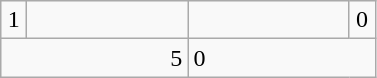<table class=wikitable>
<tr>
<td align=center width=10>1</td>
<td align="center" width="100"></td>
<td align="center" width="100" !></td>
<td align="center" width="10">0</td>
</tr>
<tr>
<td colspan=2 align=right>5</td>
<td colspan="2">0</td>
</tr>
</table>
